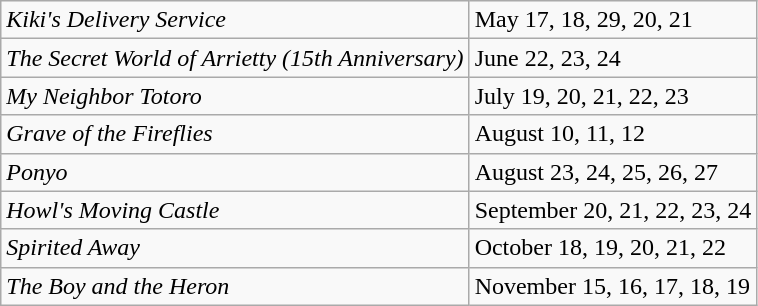<table class="wikitable sortable plainrowheaders">
<tr>
<td><em>Kiki's Delivery Service</em></td>
<td>May 17, 18, 29, 20, 21</td>
</tr>
<tr>
<td><em>The Secret World of Arrietty (15th Anniversary)</em></td>
<td>June 22, 23, 24</td>
</tr>
<tr>
<td><em>My Neighbor Totoro</em></td>
<td>July 19, 20, 21, 22, 23</td>
</tr>
<tr>
<td><em>Grave of the Fireflies</em></td>
<td>August 10, 11, 12</td>
</tr>
<tr>
<td><em>Ponyo</em></td>
<td>August 23, 24, 25, 26, 27</td>
</tr>
<tr>
<td><em>Howl's Moving Castle</em></td>
<td>September 20, 21, 22, 23, 24</td>
</tr>
<tr>
<td><em>Spirited Away</em></td>
<td>October 18, 19, 20, 21, 22</td>
</tr>
<tr>
<td><em>The Boy and the Heron</em></td>
<td>November 15, 16, 17, 18, 19</td>
</tr>
</table>
